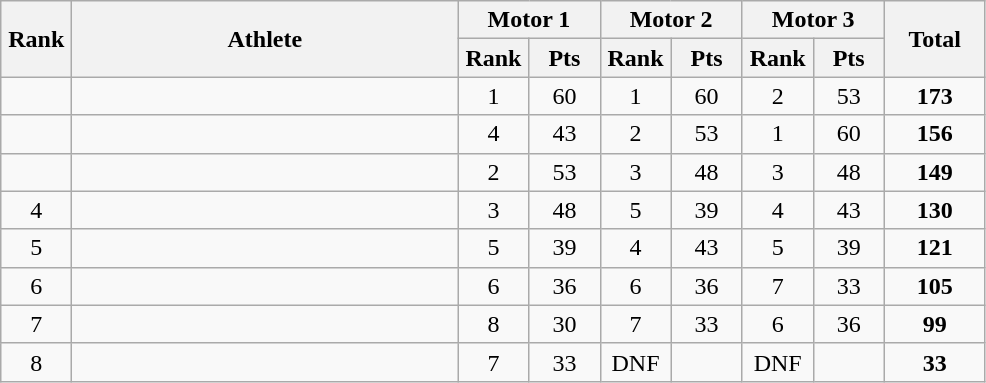<table class=wikitable style="text-align:center">
<tr>
<th width=40 rowspan=2>Rank</th>
<th width=250 rowspan=2>Athlete</th>
<th colspan=2>Motor 1</th>
<th colspan=2>Motor 2</th>
<th colspan=2>Motor 3</th>
<th width=60 rowspan=2>Total</th>
</tr>
<tr>
<th width=40>Rank</th>
<th width=40>Pts</th>
<th width=40>Rank</th>
<th width=40>Pts</th>
<th width=40>Rank</th>
<th width=40>Pts</th>
</tr>
<tr>
<td></td>
<td align=left></td>
<td>1</td>
<td>60</td>
<td>1</td>
<td>60</td>
<td>2</td>
<td>53</td>
<td><strong>173</strong></td>
</tr>
<tr>
<td></td>
<td align=left></td>
<td>4</td>
<td>43</td>
<td>2</td>
<td>53</td>
<td>1</td>
<td>60</td>
<td><strong>156</strong></td>
</tr>
<tr>
<td></td>
<td align=left></td>
<td>2</td>
<td>53</td>
<td>3</td>
<td>48</td>
<td>3</td>
<td>48</td>
<td><strong>149</strong></td>
</tr>
<tr>
<td>4</td>
<td align=left></td>
<td>3</td>
<td>48</td>
<td>5</td>
<td>39</td>
<td>4</td>
<td>43</td>
<td><strong>130</strong></td>
</tr>
<tr>
<td>5</td>
<td align=left></td>
<td>5</td>
<td>39</td>
<td>4</td>
<td>43</td>
<td>5</td>
<td>39</td>
<td><strong>121</strong></td>
</tr>
<tr>
<td>6</td>
<td align=left></td>
<td>6</td>
<td>36</td>
<td>6</td>
<td>36</td>
<td>7</td>
<td>33</td>
<td><strong>105</strong></td>
</tr>
<tr>
<td>7</td>
<td align=left></td>
<td>8</td>
<td>30</td>
<td>7</td>
<td>33</td>
<td>6</td>
<td>36</td>
<td><strong>99</strong></td>
</tr>
<tr>
<td>8</td>
<td align=left></td>
<td>7</td>
<td>33</td>
<td>DNF</td>
<td></td>
<td>DNF</td>
<td></td>
<td><strong>33</strong></td>
</tr>
</table>
